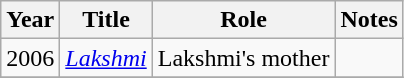<table class="wikitable sortable">
<tr>
<th>Year</th>
<th>Title</th>
<th>Role</th>
<th class="unsortable">Notes</th>
</tr>
<tr>
<td>2006</td>
<td><em><a href='#'>Lakshmi</a></em></td>
<td>Lakshmi's mother</td>
<td></td>
</tr>
<tr>
</tr>
</table>
